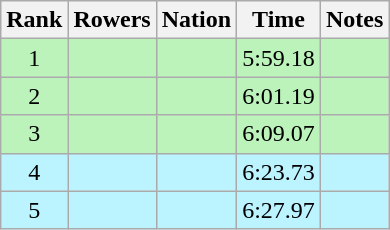<table class="wikitable sortable" style="text-align:center">
<tr>
<th>Rank</th>
<th>Rowers</th>
<th>Nation</th>
<th>Time</th>
<th>Notes</th>
</tr>
<tr bgcolor=bbf3bb>
<td>1</td>
<td align=left data-sort-value="Cooper, Andrew"></td>
<td align=left></td>
<td>5:59.18</td>
<td></td>
</tr>
<tr bgcolor=bbf3bb>
<td>2</td>
<td align=left data-sort-value="Peters, Bart"></td>
<td align=left></td>
<td>6:01.19</td>
<td></td>
</tr>
<tr bgcolor=bbf3bb>
<td>3</td>
<td align=left data-sort-value="Weyrauch, Armin"></td>
<td align=left></td>
<td>6:09.07</td>
<td></td>
</tr>
<tr bgcolor=bbf3ff>
<td>4</td>
<td align=left data-sort-value="Hassan, Salih"></td>
<td align=left></td>
<td>6:23.73</td>
<td></td>
</tr>
<tr bgcolor=bbf3ff>
<td>5</td>
<td align=left data-sort-value="Hanuseac, Vasile"></td>
<td align=left></td>
<td>6:27.97</td>
<td></td>
</tr>
</table>
